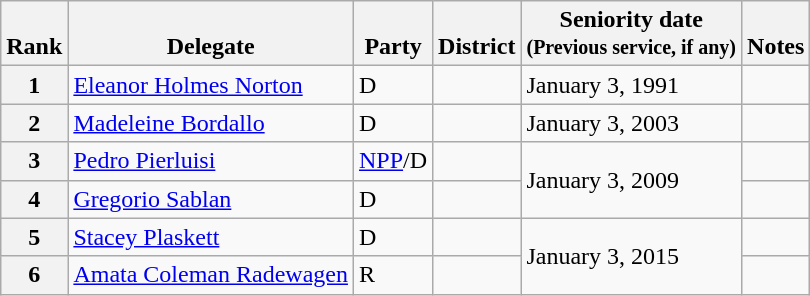<table class="wikitable sortable">
<tr valign=bottom>
<th>Rank</th>
<th>Delegate</th>
<th>Party</th>
<th>District</th>
<th>Seniority date<br><small>(Previous service, if any)</small><br></th>
<th>Notes</th>
</tr>
<tr>
<th>1</th>
<td><a href='#'>Eleanor Holmes Norton</a></td>
<td>D</td>
<td></td>
<td>January 3, 1991</td>
<td></td>
</tr>
<tr>
<th>2</th>
<td><a href='#'>Madeleine Bordallo</a></td>
<td>D</td>
<td></td>
<td>January 3, 2003</td>
<td></td>
</tr>
<tr>
<th>3</th>
<td><a href='#'>Pedro Pierluisi</a></td>
<td><a href='#'>NPP</a>/D</td>
<td></td>
<td rowspan=2>January 3, 2009</td>
<td></td>
</tr>
<tr>
<th>4</th>
<td><a href='#'>Gregorio Sablan</a></td>
<td>D</td>
<td></td>
<td></td>
</tr>
<tr>
<th>5</th>
<td><a href='#'>Stacey Plaskett</a></td>
<td>D</td>
<td></td>
<td rowspan=2>January 3, 2015</td>
<td></td>
</tr>
<tr>
<th>6</th>
<td><a href='#'>Amata Coleman Radewagen</a></td>
<td>R</td>
<td></td>
<td></td>
</tr>
</table>
